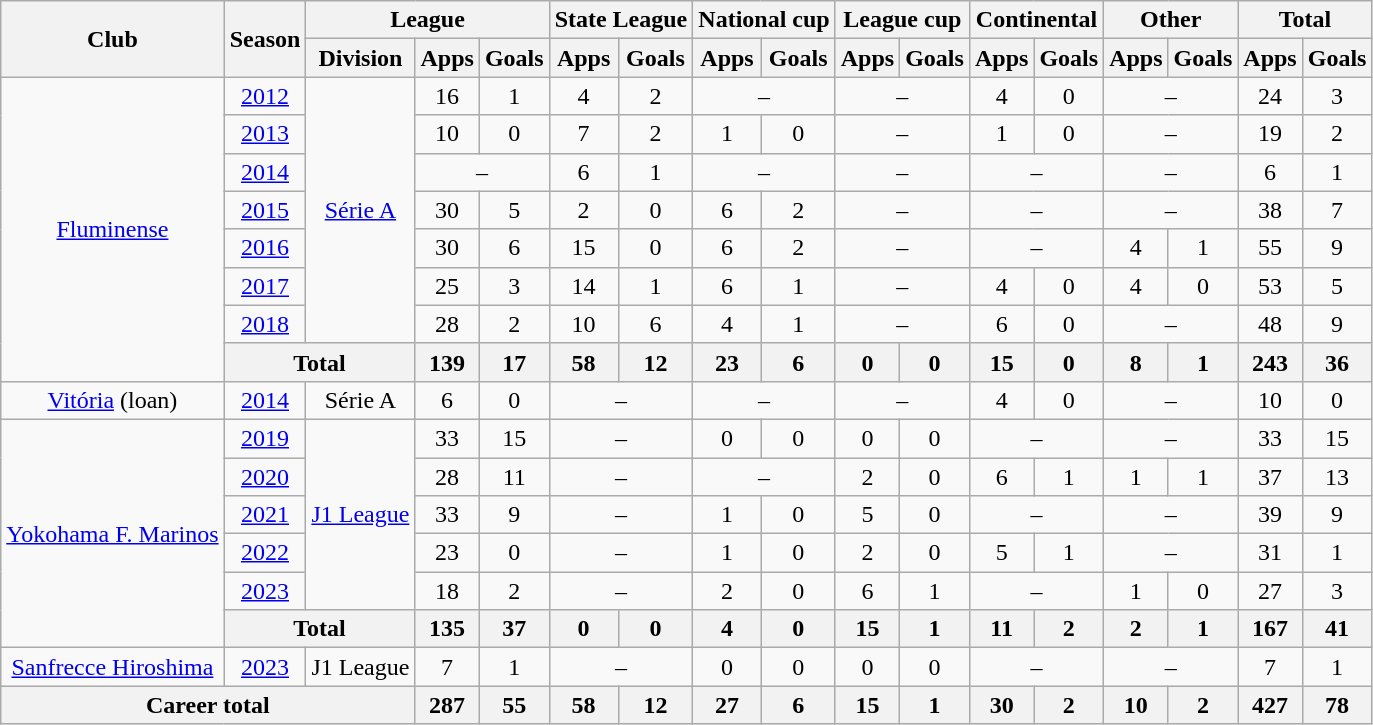<table class="wikitable" style="text-align:center">
<tr>
<th rowspan="2">Club</th>
<th rowspan="2">Season</th>
<th colspan="3">League</th>
<th colspan="2">State League</th>
<th colspan="2">National cup</th>
<th colspan="2">League cup</th>
<th colspan="2">Continental</th>
<th colspan="2">Other</th>
<th colspan="2">Total</th>
</tr>
<tr>
<th>Division</th>
<th>Apps</th>
<th>Goals</th>
<th>Apps</th>
<th>Goals</th>
<th>Apps</th>
<th>Goals</th>
<th>Apps</th>
<th>Goals</th>
<th>Apps</th>
<th>Goals</th>
<th>Apps</th>
<th>Goals</th>
<th>Apps</th>
<th>Goals</th>
</tr>
<tr>
<td rowspan="8"><a href='#'>Fluminense</a></td>
<td><a href='#'>2012</a></td>
<td rowspan="7"><a href='#'>Série A</a></td>
<td>16</td>
<td>1</td>
<td>4</td>
<td>2</td>
<td colspan="2">–</td>
<td colspan="2">–</td>
<td>4</td>
<td>0</td>
<td colspan="2">–</td>
<td>24</td>
<td>3</td>
</tr>
<tr>
<td><a href='#'>2013</a></td>
<td>10</td>
<td>0</td>
<td>7</td>
<td>2</td>
<td>1</td>
<td>0</td>
<td colspan="2">–</td>
<td>1</td>
<td>0</td>
<td colspan="2">–</td>
<td>19</td>
<td>2</td>
</tr>
<tr>
<td><a href='#'>2014</a></td>
<td colspan="2">–</td>
<td>6</td>
<td>1</td>
<td colspan="2">–</td>
<td colspan="2">–</td>
<td colspan="2">–</td>
<td colspan="2">–</td>
<td>6</td>
<td>1</td>
</tr>
<tr>
<td><a href='#'>2015</a></td>
<td>30</td>
<td>5</td>
<td>2</td>
<td>0</td>
<td>6</td>
<td>2</td>
<td colspan="2">–</td>
<td colspan="2">–</td>
<td colspan="2">–</td>
<td>38</td>
<td>7</td>
</tr>
<tr>
<td><a href='#'>2016</a></td>
<td>30</td>
<td>6</td>
<td>15</td>
<td>0</td>
<td>6</td>
<td>2</td>
<td colspan="2">–</td>
<td colspan="2">–</td>
<td>4</td>
<td>1</td>
<td>55</td>
<td>9</td>
</tr>
<tr>
<td><a href='#'>2017</a></td>
<td>25</td>
<td>3</td>
<td>14</td>
<td>1</td>
<td>6</td>
<td>1</td>
<td colspan="2">–</td>
<td>4</td>
<td>0</td>
<td>4</td>
<td>0</td>
<td>53</td>
<td>5</td>
</tr>
<tr>
<td><a href='#'>2018</a></td>
<td>28</td>
<td>2</td>
<td>10</td>
<td>6</td>
<td>4</td>
<td>1</td>
<td colspan="2">–</td>
<td>6</td>
<td>0</td>
<td colspan="2">–</td>
<td>48</td>
<td>9</td>
</tr>
<tr>
<th colspan="2">Total</th>
<th>139</th>
<th>17</th>
<th>58</th>
<th>12</th>
<th>23</th>
<th>6</th>
<th>0</th>
<th>0</th>
<th>15</th>
<th>0</th>
<th>8</th>
<th>1</th>
<th>243</th>
<th>36</th>
</tr>
<tr>
<td><a href='#'>Vitória</a> (loan)</td>
<td><a href='#'>2014</a></td>
<td>Série A</td>
<td>6</td>
<td>0</td>
<td colspan="2">–</td>
<td colspan="2">–</td>
<td colspan="2">–</td>
<td>4</td>
<td>0</td>
<td colspan="2">–</td>
<td>10</td>
<td>0</td>
</tr>
<tr>
<td rowspan="6"><a href='#'>Yokohama F. Marinos</a></td>
<td><a href='#'>2019</a></td>
<td rowspan="5"><a href='#'>J1 League</a></td>
<td>33</td>
<td>15</td>
<td colspan="2">–</td>
<td>0</td>
<td>0</td>
<td>0</td>
<td>0</td>
<td colspan="2">–</td>
<td colspan="2">–</td>
<td>33</td>
<td>15</td>
</tr>
<tr>
<td><a href='#'>2020</a></td>
<td>28</td>
<td>11</td>
<td colspan="2">–</td>
<td colspan="2">–</td>
<td>2</td>
<td>0</td>
<td>6</td>
<td>1</td>
<td>1</td>
<td>1</td>
<td>37</td>
<td>13</td>
</tr>
<tr>
<td><a href='#'>2021</a></td>
<td>33</td>
<td>9</td>
<td colspan="2">–</td>
<td>1</td>
<td>0</td>
<td>5</td>
<td>0</td>
<td colspan="2">–</td>
<td colspan="2">–</td>
<td>39</td>
<td>9</td>
</tr>
<tr>
<td><a href='#'>2022</a></td>
<td>23</td>
<td>0</td>
<td colspan="2">–</td>
<td>1</td>
<td>0</td>
<td>2</td>
<td>0</td>
<td>5</td>
<td>1</td>
<td colspan="2">–</td>
<td>31</td>
<td>1</td>
</tr>
<tr>
<td><a href='#'>2023</a></td>
<td>18</td>
<td>2</td>
<td colspan="2">–</td>
<td>2</td>
<td>0</td>
<td>6</td>
<td>1</td>
<td colspan="2">–</td>
<td>1</td>
<td>0</td>
<td>27</td>
<td>3</td>
</tr>
<tr>
<th colspan="2">Total</th>
<th>135</th>
<th>37</th>
<th>0</th>
<th>0</th>
<th>4</th>
<th>0</th>
<th>15</th>
<th>1</th>
<th>11</th>
<th>2</th>
<th>2</th>
<th>1</th>
<th>167</th>
<th>41</th>
</tr>
<tr>
<td><a href='#'>Sanfrecce Hiroshima</a></td>
<td><a href='#'>2023</a></td>
<td>J1 League</td>
<td>7</td>
<td>1</td>
<td colspan="2">–</td>
<td>0</td>
<td>0</td>
<td>0</td>
<td>0</td>
<td colspan="2">–</td>
<td colspan="2">–</td>
<td>7</td>
<td>1</td>
</tr>
<tr>
<th colspan=3>Career total</th>
<th>287</th>
<th>55</th>
<th>58</th>
<th>12</th>
<th>27</th>
<th>6</th>
<th>15</th>
<th>1</th>
<th>30</th>
<th>2</th>
<th>10</th>
<th>2</th>
<th>427</th>
<th>78</th>
</tr>
</table>
